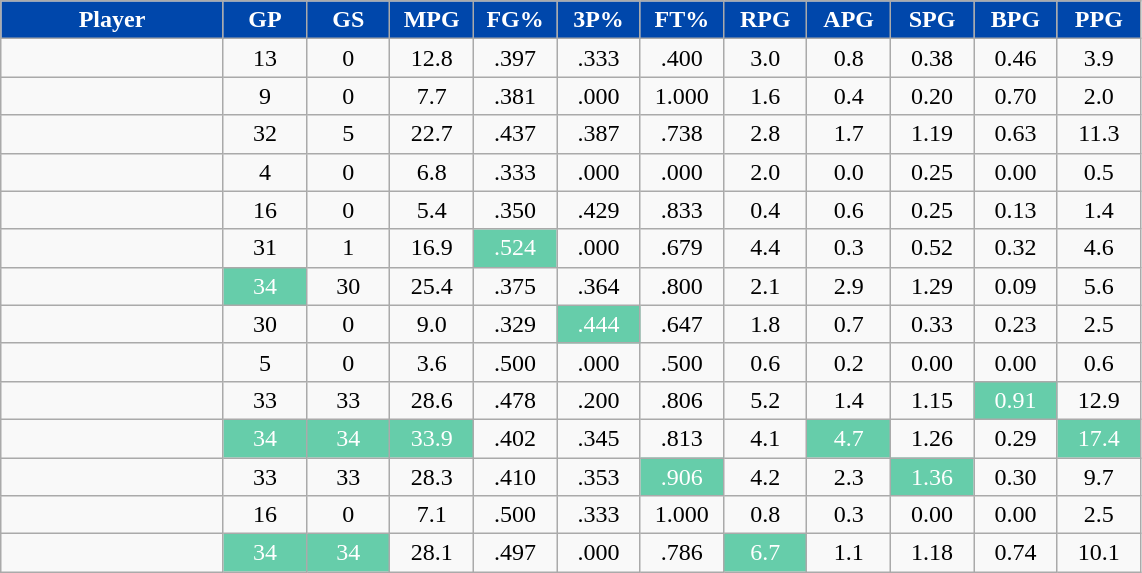<table class="wikitable sortable" style="text-align:center;">
<tr>
<th style="background:#0047AB;color:white;" width="16%">Player</th>
<th style="background:#0047AB;color:white;" width="6%">GP</th>
<th style="background:#0047AB;color:white;" width="6%">GS</th>
<th style="background:#0047AB;color:white;" width="6%">MPG</th>
<th style="background:#0047AB;color:white;" width="6%">FG%</th>
<th style="background:#0047AB;color:white;" width="6%">3P%</th>
<th style="background:#0047AB;color:white;" width="6%">FT%</th>
<th style="background:#0047AB;color:white;" width="6%">RPG</th>
<th style="background:#0047AB;color:white;" width="6%">APG</th>
<th style="background:#0047AB;color:white;" width="6%">SPG</th>
<th style="background:#0047AB;color:white;" width="6%">BPG</th>
<th style="background:#0047AB;color:white;" width="6%">PPG</th>
</tr>
<tr>
<td></td>
<td>13</td>
<td>0</td>
<td>12.8</td>
<td>.397</td>
<td>.333</td>
<td>.400</td>
<td>3.0</td>
<td>0.8</td>
<td>0.38</td>
<td>0.46</td>
<td>3.9</td>
</tr>
<tr>
<td></td>
<td>9</td>
<td>0</td>
<td>7.7</td>
<td>.381</td>
<td>.000</td>
<td>1.000</td>
<td>1.6</td>
<td>0.4</td>
<td>0.20</td>
<td>0.70</td>
<td>2.0</td>
</tr>
<tr>
<td></td>
<td>32</td>
<td>5</td>
<td>22.7</td>
<td>.437</td>
<td>.387</td>
<td>.738</td>
<td>2.8</td>
<td>1.7</td>
<td>1.19</td>
<td>0.63</td>
<td>11.3</td>
</tr>
<tr>
<td></td>
<td>4</td>
<td>0</td>
<td>6.8</td>
<td>.333</td>
<td>.000</td>
<td>.000</td>
<td>2.0</td>
<td>0.0</td>
<td>0.25</td>
<td>0.00</td>
<td>0.5</td>
</tr>
<tr>
<td></td>
<td>16</td>
<td>0</td>
<td>5.4</td>
<td>.350</td>
<td>.429</td>
<td>.833</td>
<td>0.4</td>
<td>0.6</td>
<td>0.25</td>
<td>0.13</td>
<td>1.4</td>
</tr>
<tr>
<td></td>
<td>31</td>
<td>1</td>
<td>16.9</td>
<td style="background:#66CDAA;color:white;">.524</td>
<td>.000</td>
<td>.679</td>
<td>4.4</td>
<td>0.3</td>
<td>0.52</td>
<td>0.32</td>
<td>4.6</td>
</tr>
<tr>
<td></td>
<td style="background:#66CDAA;color:white;">34</td>
<td>30</td>
<td>25.4</td>
<td>.375</td>
<td>.364</td>
<td>.800</td>
<td>2.1</td>
<td>2.9</td>
<td>1.29</td>
<td>0.09</td>
<td>5.6</td>
</tr>
<tr>
<td></td>
<td>30</td>
<td>0</td>
<td>9.0</td>
<td>.329</td>
<td style="background:#66CDAA;color:white;">.444</td>
<td>.647</td>
<td>1.8</td>
<td>0.7</td>
<td>0.33</td>
<td>0.23</td>
<td>2.5</td>
</tr>
<tr>
<td></td>
<td>5</td>
<td>0</td>
<td>3.6</td>
<td>.500</td>
<td>.000</td>
<td>.500</td>
<td>0.6</td>
<td>0.2</td>
<td>0.00</td>
<td>0.00</td>
<td>0.6</td>
</tr>
<tr>
<td></td>
<td>33</td>
<td>33</td>
<td>28.6</td>
<td>.478</td>
<td>.200</td>
<td>.806</td>
<td>5.2</td>
<td>1.4</td>
<td>1.15</td>
<td style="background:#66CDAA;color:white;">0.91</td>
<td>12.9</td>
</tr>
<tr>
<td></td>
<td style="background:#66CDAA;color:white;">34</td>
<td style="background:#66CDAA;color:white;">34</td>
<td style="background:#66CDAA;color:white;">33.9</td>
<td>.402</td>
<td>.345</td>
<td>.813</td>
<td>4.1</td>
<td style="background:#66CDAA;color:white;">4.7</td>
<td>1.26</td>
<td>0.29</td>
<td style="background:#66CDAA;color:white;">17.4</td>
</tr>
<tr>
<td></td>
<td>33</td>
<td>33</td>
<td>28.3</td>
<td>.410</td>
<td>.353</td>
<td style="background:#66CDAA;color:white;">.906</td>
<td>4.2</td>
<td>2.3</td>
<td style="background:#66CDAA;color:white;">1.36</td>
<td>0.30</td>
<td>9.7</td>
</tr>
<tr>
<td></td>
<td>16</td>
<td>0</td>
<td>7.1</td>
<td>.500</td>
<td>.333</td>
<td>1.000</td>
<td>0.8</td>
<td>0.3</td>
<td>0.00</td>
<td>0.00</td>
<td>2.5</td>
</tr>
<tr>
<td></td>
<td style="background:#66CDAA;color:white;">34</td>
<td style="background:#66CDAA;color:white;">34</td>
<td>28.1</td>
<td>.497</td>
<td>.000</td>
<td>.786</td>
<td style="background:#66CDAA;color:white;">6.7</td>
<td>1.1</td>
<td>1.18</td>
<td>0.74</td>
<td>10.1</td>
</tr>
</table>
